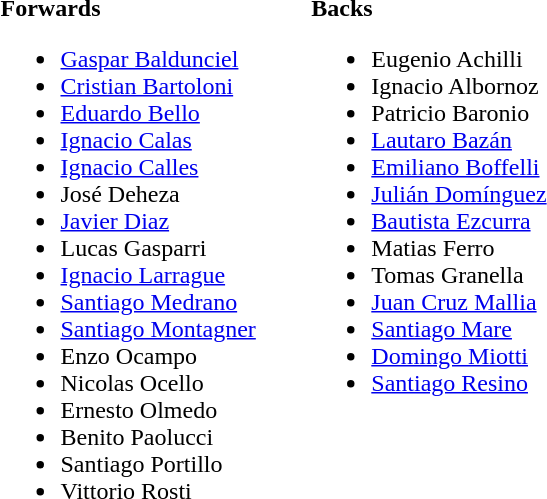<table class="toccolours" style="border-collapse: collapse;">
<tr>
<td valign="top"><br><strong>Forwards</strong><ul><li><a href='#'>Gaspar Baldunciel</a></li><li><a href='#'>Cristian Bartoloni</a></li><li><a href='#'>Eduardo Bello</a></li><li><a href='#'>Ignacio Calas</a></li><li><a href='#'>Ignacio Calles</a></li><li>José Deheza</li><li><a href='#'>Javier Diaz</a></li><li>Lucas Gasparri</li><li><a href='#'>Ignacio Larrague</a></li><li><a href='#'>Santiago Medrano</a></li><li><a href='#'>Santiago Montagner</a></li><li>Enzo Ocampo</li><li>Nicolas Ocello</li><li>Ernesto Olmedo</li><li>Benito Paolucci</li><li>Santiago Portillo</li><li>Vittorio Rosti</li></ul></td>
<td width="33"> </td>
<td valign="top"><br><strong>Backs</strong><ul><li>Eugenio Achilli</li><li>Ignacio Albornoz</li><li>Patricio Baronio</li><li><a href='#'>Lautaro Bazán</a></li><li><a href='#'>Emiliano Boffelli</a></li><li><a href='#'>Julián Domínguez</a></li><li><a href='#'>Bautista Ezcurra</a></li><li>Matias Ferro</li><li>Tomas Granella</li><li><a href='#'>Juan Cruz Mallia</a></li><li><a href='#'>Santiago Mare</a></li><li><a href='#'>Domingo Miotti</a></li><li><a href='#'>Santiago Resino</a></li></ul></td>
</tr>
</table>
